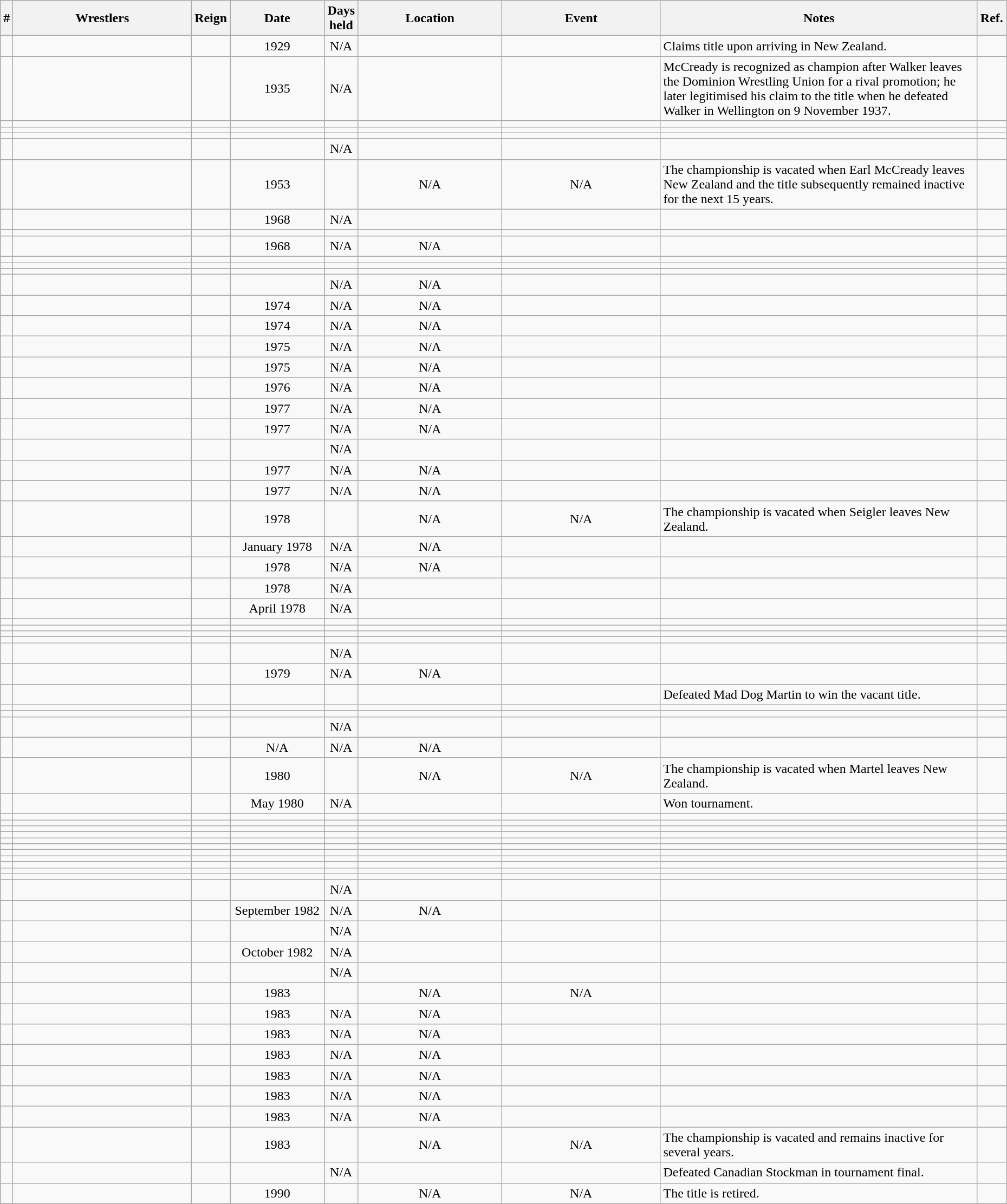<table class="wikitable sortable" width=98% style="text-align:center;">
<tr>
<th width=0%>#</th>
<th width=20%>Wrestlers</th>
<th width=0%>Reign</th>
<th width=10%>Date</th>
<th width=0%>Days<br>held</th>
<th width=16%>Location</th>
<th width=18%>Event</th>
<th width=60% class="unsortable">Notes</th>
<th width=0% class="unsortable">Ref.</th>
</tr>
<tr>
<td></td>
<td></td>
<td></td>
<td>1929</td>
<td>N/A</td>
<td></td>
<td></td>
<td align="left">Claims title upon arriving in New Zealand.</td>
<td align="left"></td>
</tr>
<tr>
</tr>
<tr>
<td></td>
<td></td>
<td></td>
<td>1935</td>
<td>N/A</td>
<td></td>
<td></td>
<td align="left">McCready is recognized as champion after Walker leaves the Dominion Wrestling Union for a rival promotion; he later legitimised his claim to the title when he defeated Walker in Wellington on 9 November 1937.</td>
<td align="left"></td>
</tr>
<tr>
<td></td>
<td></td>
<td></td>
<td></td>
<td></td>
<td></td>
<td></td>
<td align="left"></td>
<td align="left"></td>
</tr>
<tr>
<td></td>
<td></td>
<td></td>
<td></td>
<td></td>
<td></td>
<td></td>
<td align="left"></td>
<td align="left"></td>
</tr>
<tr>
<td></td>
<td></td>
<td></td>
<td></td>
<td></td>
<td></td>
<td></td>
<td align="left"></td>
<td align="left"></td>
</tr>
<tr>
<td></td>
<td></td>
<td></td>
<td></td>
<td>N/A</td>
<td></td>
<td></td>
<td align="left"></td>
<td align="left"></td>
</tr>
<tr>
<td></td>
<td></td>
<td></td>
<td>1953</td>
<td></td>
<td>N/A</td>
<td>N/A</td>
<td align="left">The championship is vacated when Earl McCready leaves New Zealand and the title subsequently remained inactive for the next 15 years.</td>
<td align="left"></td>
</tr>
<tr>
<td></td>
<td></td>
<td></td>
<td>1968</td>
<td>N/A</td>
<td></td>
<td></td>
<td align="left"></td>
<td align="left"></td>
</tr>
<tr>
<td></td>
<td></td>
<td></td>
<td></td>
<td></td>
<td></td>
<td></td>
<td align="left"></td>
<td align="left"></td>
</tr>
<tr>
<td></td>
<td></td>
<td></td>
<td>1968</td>
<td>N/A</td>
<td>N/A</td>
<td></td>
<td align="left"></td>
<td align="left"></td>
</tr>
<tr>
<td></td>
<td></td>
<td></td>
<td></td>
<td></td>
<td></td>
<td></td>
<td align="left"></td>
<td align="left"></td>
</tr>
<tr>
<td></td>
<td></td>
<td></td>
<td></td>
<td></td>
<td></td>
<td></td>
<td align="left"></td>
<td align="left"></td>
</tr>
<tr>
<td></td>
<td></td>
<td></td>
<td></td>
<td></td>
<td></td>
<td></td>
<td align="left"></td>
<td align="left"></td>
</tr>
<tr>
<td></td>
<td></td>
<td></td>
<td></td>
<td>N/A</td>
<td>N/A</td>
<td></td>
<td align="left"></td>
<td align="left"></td>
</tr>
<tr>
<td></td>
<td></td>
<td></td>
<td>1974</td>
<td>N/A</td>
<td>N/A</td>
<td></td>
<td align="left"></td>
<td align="left"></td>
</tr>
<tr>
<td></td>
<td></td>
<td></td>
<td>1974</td>
<td>N/A</td>
<td>N/A</td>
<td></td>
<td align="left"></td>
<td align="left"></td>
</tr>
<tr>
<td></td>
<td></td>
<td></td>
<td>1975</td>
<td>N/A</td>
<td>N/A</td>
<td></td>
<td align="left"></td>
<td align="left"></td>
</tr>
<tr>
<td></td>
<td></td>
<td></td>
<td>1975</td>
<td>N/A</td>
<td>N/A</td>
<td></td>
<td align="left"></td>
<td align="left"></td>
</tr>
<tr>
<td></td>
<td></td>
<td></td>
<td>1976</td>
<td>N/A</td>
<td>N/A</td>
<td></td>
<td align="left"></td>
<td align="left"></td>
</tr>
<tr>
<td></td>
<td></td>
<td></td>
<td>1977</td>
<td>N/A</td>
<td>N/A</td>
<td></td>
<td align="left"></td>
<td align="left"></td>
</tr>
<tr>
<td></td>
<td></td>
<td></td>
<td>1977</td>
<td>N/A</td>
<td>N/A</td>
<td></td>
<td align="left"></td>
<td align="left"></td>
</tr>
<tr>
<td></td>
<td></td>
<td></td>
<td></td>
<td>N/A</td>
<td></td>
<td></td>
<td align="left"></td>
<td align="left"></td>
</tr>
<tr>
<td></td>
<td></td>
<td></td>
<td>1977</td>
<td>N/A</td>
<td>N/A</td>
<td></td>
<td align="left"></td>
<td align="left"></td>
</tr>
<tr>
<td></td>
<td></td>
<td></td>
<td>1977</td>
<td>N/A</td>
<td>N/A</td>
<td></td>
<td align="left"></td>
<td align="left"></td>
</tr>
<tr>
<td></td>
<td></td>
<td></td>
<td>1978</td>
<td></td>
<td>N/A</td>
<td>N/A</td>
<td align="left">The championship is vacated when Seigler leaves New Zealand.</td>
<td align="left"></td>
</tr>
<tr>
<td></td>
<td></td>
<td></td>
<td>January 1978</td>
<td>N/A</td>
<td>N/A</td>
<td></td>
<td align="left"></td>
<td align="left"></td>
</tr>
<tr>
<td></td>
<td></td>
<td></td>
<td>1978</td>
<td>N/A</td>
<td>N/A</td>
<td></td>
<td align="left"></td>
<td align="left"></td>
</tr>
<tr>
<td></td>
<td></td>
<td></td>
<td>1978</td>
<td>N/A</td>
<td></td>
<td></td>
<td align="left"></td>
<td align="left"></td>
</tr>
<tr>
<td></td>
<td></td>
<td></td>
<td>April 1978</td>
<td>N/A</td>
<td></td>
<td></td>
<td align="left"></td>
<td align="left"></td>
</tr>
<tr>
<td></td>
<td></td>
<td></td>
<td></td>
<td></td>
<td></td>
<td></td>
<td align="left"></td>
<td align="left"></td>
</tr>
<tr>
<td></td>
<td></td>
<td></td>
<td></td>
<td></td>
<td></td>
<td></td>
<td align="left"></td>
<td align="left"></td>
</tr>
<tr>
<td></td>
<td></td>
<td></td>
<td></td>
<td></td>
<td></td>
<td></td>
<td align="left"></td>
<td align="left"></td>
</tr>
<tr>
<td></td>
<td></td>
<td></td>
<td></td>
<td></td>
<td></td>
<td></td>
<td align="left"></td>
<td align="left"></td>
</tr>
<tr>
<td></td>
<td></td>
<td></td>
<td></td>
<td>N/A</td>
<td></td>
<td></td>
<td align="left"></td>
<td align="left"></td>
</tr>
<tr>
<td></td>
<td></td>
<td></td>
<td>1979</td>
<td>N/A</td>
<td>N/A</td>
<td></td>
<td align="left"></td>
<td align="left"></td>
</tr>
<tr>
<td></td>
<td></td>
<td></td>
<td></td>
<td></td>
<td></td>
<td></td>
<td align="left">Defeated Mad Dog Martin to win the vacant title.</td>
<td align="left"></td>
</tr>
<tr>
<td></td>
<td></td>
<td></td>
<td></td>
<td></td>
<td></td>
<td></td>
<td align="left"></td>
<td align="left"></td>
</tr>
<tr>
<td></td>
<td></td>
<td></td>
<td></td>
<td></td>
<td></td>
<td></td>
<td align="left"></td>
<td align="left"></td>
</tr>
<tr>
<td></td>
<td></td>
<td></td>
<td></td>
<td>N/A</td>
<td></td>
<td></td>
<td align="left"></td>
<td align="left"></td>
</tr>
<tr>
<td></td>
<td></td>
<td></td>
<td>N/A</td>
<td>N/A</td>
<td>N/A</td>
<td></td>
<td align="left"></td>
<td align="left"></td>
</tr>
<tr>
<td></td>
<td></td>
<td></td>
<td>1980</td>
<td></td>
<td>N/A</td>
<td>N/A</td>
<td align="left">The championship is vacated when Martel leaves New Zealand.</td>
<td align="left"></td>
</tr>
<tr>
<td></td>
<td></td>
<td></td>
<td>May 1980</td>
<td>N/A</td>
<td></td>
<td></td>
<td align="left">Won tournament.</td>
<td align="left"></td>
</tr>
<tr>
<td></td>
<td></td>
<td></td>
<td></td>
<td></td>
<td></td>
<td></td>
<td align="left"></td>
<td align="left"></td>
</tr>
<tr>
<td></td>
<td></td>
<td></td>
<td></td>
<td></td>
<td></td>
<td></td>
<td align="left"></td>
<td align="left"></td>
</tr>
<tr>
<td></td>
<td></td>
<td></td>
<td></td>
<td></td>
<td></td>
<td></td>
<td align="left"></td>
<td align="left"></td>
</tr>
<tr>
<td></td>
<td></td>
<td></td>
<td></td>
<td></td>
<td></td>
<td></td>
<td align="left"></td>
<td align="left"></td>
</tr>
<tr>
<td></td>
<td></td>
<td></td>
<td></td>
<td></td>
<td></td>
<td></td>
<td align="left"></td>
<td align="left"></td>
</tr>
<tr>
<td></td>
<td></td>
<td></td>
<td></td>
<td></td>
<td></td>
<td></td>
<td align="left"></td>
<td align="left"></td>
</tr>
<tr>
<td></td>
<td></td>
<td></td>
<td></td>
<td></td>
<td></td>
<td></td>
<td align="left"></td>
<td align="left"></td>
</tr>
<tr>
<td></td>
<td></td>
<td></td>
<td></td>
<td></td>
<td></td>
<td></td>
<td align="left"></td>
<td align="left"></td>
</tr>
<tr>
<td></td>
<td></td>
<td></td>
<td></td>
<td></td>
<td></td>
<td></td>
<td align="left"></td>
<td align="left"></td>
</tr>
<tr>
<td></td>
<td></td>
<td></td>
<td></td>
<td></td>
<td></td>
<td></td>
<td align="left"></td>
<td align="left"></td>
</tr>
<tr>
<td></td>
<td></td>
<td></td>
<td></td>
<td></td>
<td></td>
<td></td>
<td align="left"></td>
<td align="left"></td>
</tr>
<tr>
<td></td>
<td></td>
<td></td>
<td></td>
<td>N/A</td>
<td></td>
<td></td>
<td align="left"></td>
<td align="left"></td>
</tr>
<tr>
<td></td>
<td></td>
<td></td>
<td>September 1982</td>
<td>N/A</td>
<td>N/A</td>
<td></td>
<td align="left"></td>
<td align="left"></td>
</tr>
<tr>
<td></td>
<td></td>
<td></td>
<td></td>
<td>N/A</td>
<td></td>
<td></td>
<td align="left"></td>
<td align="left"></td>
</tr>
<tr>
<td></td>
<td></td>
<td></td>
<td>October 1982</td>
<td>N/A</td>
<td></td>
<td></td>
<td align="left"></td>
<td align="left"></td>
</tr>
<tr>
<td></td>
<td></td>
<td></td>
<td></td>
<td>N/A</td>
<td></td>
<td></td>
<td align="left"></td>
<td align="left"></td>
</tr>
<tr>
<td></td>
<td></td>
<td></td>
<td>1983</td>
<td></td>
<td>N/A</td>
<td>N/A</td>
<td align="left"></td>
<td align="left"></td>
</tr>
<tr>
<td></td>
<td></td>
<td></td>
<td>1983</td>
<td>N/A</td>
<td>N/A</td>
<td></td>
<td align="left"></td>
<td align="left"></td>
</tr>
<tr>
<td></td>
<td></td>
<td></td>
<td>1983</td>
<td>N/A</td>
<td>N/A</td>
<td></td>
<td align="left"></td>
<td align="left"></td>
</tr>
<tr>
<td></td>
<td></td>
<td></td>
<td>1983</td>
<td>N/A</td>
<td>N/A</td>
<td></td>
<td align="left"></td>
<td align="left"></td>
</tr>
<tr>
<td></td>
<td></td>
<td></td>
<td>1983</td>
<td>N/A</td>
<td>N/A</td>
<td></td>
<td align="left"></td>
<td align="left"></td>
</tr>
<tr>
<td></td>
<td></td>
<td></td>
<td>1983</td>
<td>N/A</td>
<td>N/A</td>
<td></td>
<td align="left"></td>
<td align="left"></td>
</tr>
<tr>
<td></td>
<td></td>
<td></td>
<td>1983</td>
<td>N/A</td>
<td>N/A</td>
<td></td>
<td align="left"></td>
<td align="left"></td>
</tr>
<tr>
<td></td>
<td></td>
<td></td>
<td>1983</td>
<td></td>
<td>N/A</td>
<td>N/A</td>
<td align="left">The championship is vacated and remains inactive for several years.</td>
<td align="left"></td>
</tr>
<tr>
<td></td>
<td></td>
<td></td>
<td></td>
<td>N/A</td>
<td></td>
<td></td>
<td align="left">Defeated Canadian Stockman in tournament final.</td>
<td align="left"></td>
</tr>
<tr>
<td></td>
<td></td>
<td></td>
<td>1990</td>
<td></td>
<td>N/A</td>
<td>N/A</td>
<td align="left">The title is retired.</td>
<td align="left"></td>
</tr>
</table>
